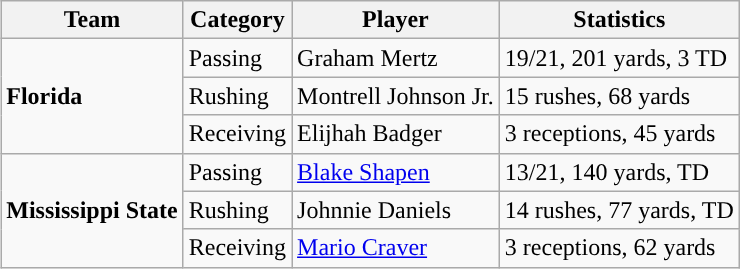<table class="wikitable" style="float: right;">
<tr>
<th>Team</th>
<th>Category</th>
<th>Player</th>
<th>Statistics</th>
</tr>
<tr>
<td rowspan=3><strong>Florida</strong></td>
<td>Passing</td>
<td>Graham Mertz</td>
<td>19/21, 201 yards, 3 TD</td>
</tr>
<tr>
<td>Rushing</td>
<td>Montrell Johnson Jr.</td>
<td>15 rushes, 68 yards</td>
</tr>
<tr>
<td>Receiving</td>
<td>Elijhah Badger</td>
<td>3 receptions, 45 yards</td>
</tr>
<tr>
<td rowspan=3><strong>Mississippi State</strong></td>
<td>Passing</td>
<td><a href='#'>Blake Shapen</a></td>
<td>13/21, 140 yards, TD</td>
</tr>
<tr>
<td>Rushing</td>
<td>Johnnie Daniels</td>
<td>14 rushes, 77 yards, TD</td>
</tr>
<tr>
<td>Receiving</td>
<td><a href='#'>Mario Craver</a></td>
<td>3 receptions, 62 yards</td>
</tr>
</table>
